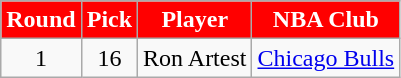<table class="wikitable">
<tr>
<th style="background:red; color:#FFFFFF;">Round</th>
<th style="background:red; color:#FFFFFF;">Pick</th>
<th style="background:red; color:#FFFFFF;">Player</th>
<th style="background:red; color:#FFFFFF;">NBA Club</th>
</tr>
<tr style="text-align:center;">
<td>1</td>
<td>16</td>
<td>Ron Artest</td>
<td><a href='#'>Chicago Bulls</a></td>
</tr>
</table>
